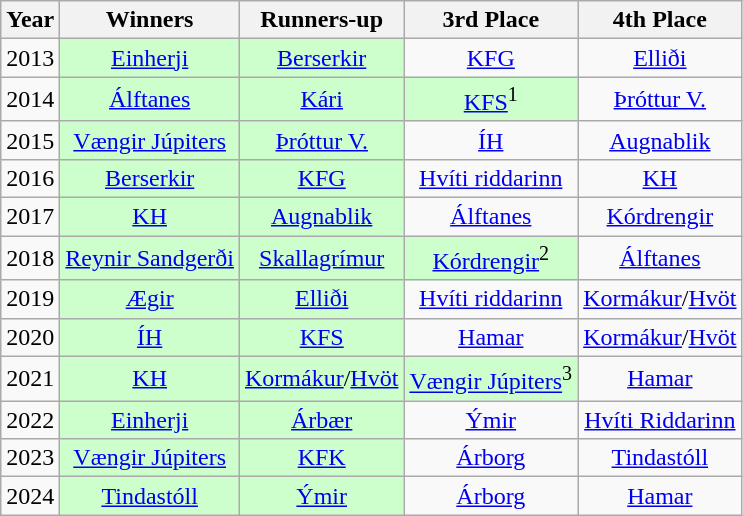<table class="wikitable sortable" style="text-align: center;">
<tr>
<th>Year</th>
<th>Winners</th>
<th>Runners-up</th>
<th>3rd Place</th>
<th>4th Place</th>
</tr>
<tr>
<td>2013</td>
<td style="background:#cfc;"><a href='#'>Einherji</a></td>
<td style="background:#cfc;"><a href='#'>Berserkir</a></td>
<td><a href='#'>KFG</a></td>
<td><a href='#'>Elliði</a></td>
</tr>
<tr>
<td>2014</td>
<td style="background:#cfc;"><a href='#'>Álftanes</a></td>
<td style="background:#cfc;"><a href='#'>Kári</a></td>
<td style="background:#cfc;"><a href='#'>KFS</a><sup>1</sup></td>
<td><a href='#'>Þróttur V.</a></td>
</tr>
<tr>
<td>2015</td>
<td style="background:#cfc;"><a href='#'>Vængir Júpiters</a></td>
<td style="background:#cfc;"><a href='#'>Þróttur V.</a></td>
<td><a href='#'>ÍH</a></td>
<td><a href='#'>Augnablik</a></td>
</tr>
<tr>
<td>2016</td>
<td style="background:#cfc;"><a href='#'>Berserkir</a></td>
<td style="background:#cfc;"><a href='#'>KFG</a></td>
<td><a href='#'>Hvíti riddarinn</a></td>
<td><a href='#'>KH</a></td>
</tr>
<tr>
<td>2017</td>
<td style="background:#cfc;"><a href='#'>KH</a></td>
<td style="background:#cfc;"><a href='#'>Augnablik</a></td>
<td><a href='#'>Álftanes</a></td>
<td><a href='#'>Kórdrengir</a></td>
</tr>
<tr>
<td>2018</td>
<td style="background:#cfc;"><a href='#'>Reynir Sandgerði</a></td>
<td style="background:#cfc;"><a href='#'>Skallagrímur</a></td>
<td style="background:#cfc;"><a href='#'>Kórdrengir</a><sup>2</sup></td>
<td><a href='#'>Álftanes</a></td>
</tr>
<tr>
<td>2019</td>
<td style="background:#cfc;"><a href='#'>Ægir</a></td>
<td style="background:#cfc;"><a href='#'>Elliði</a></td>
<td><a href='#'>Hvíti riddarinn</a></td>
<td><a href='#'>Kormákur</a>/<a href='#'>Hvöt</a></td>
</tr>
<tr>
<td>2020</td>
<td style="background:#cfc;"><a href='#'>ÍH</a></td>
<td style="background:#cfc;"><a href='#'>KFS</a></td>
<td><a href='#'>Hamar</a></td>
<td><a href='#'>Kormákur</a>/<a href='#'>Hvöt</a></td>
</tr>
<tr>
<td>2021</td>
<td style="background:#cfc;"><a href='#'>KH</a></td>
<td style="background:#cfc;"><a href='#'>Kormákur</a>/<a href='#'>Hvöt</a></td>
<td style="background:#cfc;"><a href='#'>Vængir Júpiters</a><sup>3</sup></td>
<td><a href='#'>Hamar</a></td>
</tr>
<tr>
<td>2022</td>
<td style="background:#cfc;"><a href='#'>Einherji</a></td>
<td style="background:#cfc;"><a href='#'>Árbær</a></td>
<td><a href='#'>Ýmir</a></td>
<td><a href='#'>Hvíti Riddarinn</a></td>
</tr>
<tr>
<td>2023</td>
<td style="background:#cfc;"><a href='#'>Vængir Júpiters</a></td>
<td style="background:#cfc;"><a href='#'>KFK</a></td>
<td><a href='#'>Árborg</a></td>
<td><a href='#'>Tindastóll</a></td>
</tr>
<tr>
<td>2024</td>
<td style="background:#cfc;"><a href='#'>Tindastóll</a></td>
<td style="background:#cfc;"><a href='#'>Ýmir</a></td>
<td><a href='#'>Árborg</a></td>
<td><a href='#'>Hamar</a></td>
</tr>
</table>
